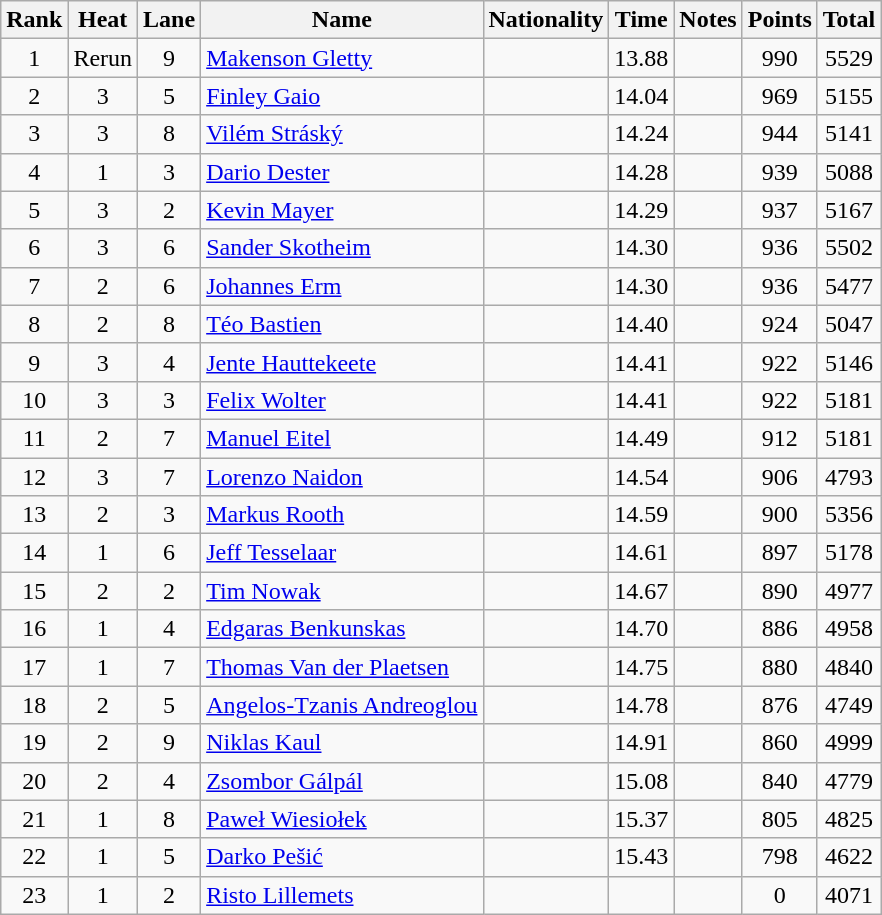<table class="wikitable sortable" style="text-align:center">
<tr>
<th>Rank</th>
<th>Heat</th>
<th>Lane</th>
<th>Name</th>
<th>Nationality</th>
<th>Time</th>
<th>Notes</th>
<th>Points</th>
<th>Total</th>
</tr>
<tr>
<td align="center">1</td>
<td align="center">Rerun</td>
<td align="center">9</td>
<td align="left"><a href='#'>Makenson Gletty</a></td>
<td align="left"></td>
<td align="center">13.88</td>
<td align="center"></td>
<td align="center">990</td>
<td>5529</td>
</tr>
<tr>
<td align="center">2</td>
<td align="center">3</td>
<td align="center">5</td>
<td align="left"><a href='#'>Finley Gaio</a></td>
<td align="left"></td>
<td align="center">14.04</td>
<td align="center"></td>
<td align="center">969</td>
<td>5155</td>
</tr>
<tr>
<td align="center">3</td>
<td align="center">3</td>
<td align="center">8</td>
<td align="left"><a href='#'>Vilém Stráský</a></td>
<td align="left"></td>
<td align="center">14.24</td>
<td align="center"></td>
<td align="center">944</td>
<td>5141</td>
</tr>
<tr>
<td align="center">4</td>
<td align="center">1</td>
<td align="center">3</td>
<td align="left"><a href='#'>Dario Dester</a></td>
<td align="left"></td>
<td align="center">14.28</td>
<td align="center"></td>
<td align="center">939</td>
<td>5088</td>
</tr>
<tr>
<td align="center">5</td>
<td align="center">3</td>
<td align="center">2</td>
<td align="left"><a href='#'>Kevin Mayer</a></td>
<td align="left"></td>
<td align="center">14.29</td>
<td align="center"></td>
<td align="center">937</td>
<td>5167</td>
</tr>
<tr>
<td align="center">6</td>
<td align="center">3</td>
<td align="center">6</td>
<td align="left"><a href='#'>Sander Skotheim</a></td>
<td align="left"></td>
<td align="center">14.30</td>
<td align="center"></td>
<td align="center">936</td>
<td>5502</td>
</tr>
<tr>
<td align="center">7</td>
<td align="center">2</td>
<td align="center">6</td>
<td align="left"><a href='#'>Johannes Erm</a></td>
<td align="left"></td>
<td align="center">14.30</td>
<td align="center"></td>
<td align="center">936</td>
<td>5477</td>
</tr>
<tr>
<td align="center">8</td>
<td align="center">2</td>
<td align="center">8</td>
<td align="left"><a href='#'>Téo Bastien</a></td>
<td align="left"></td>
<td align="center">14.40</td>
<td align="center"></td>
<td align="center">924</td>
<td>5047</td>
</tr>
<tr>
<td align="center">9</td>
<td align="center">3</td>
<td align="center">4</td>
<td align="left"><a href='#'>Jente Hauttekeete</a></td>
<td align="left"></td>
<td align="center">14.41</td>
<td align="center"></td>
<td align="center">922</td>
<td>5146</td>
</tr>
<tr>
<td align="center">10</td>
<td align="center">3</td>
<td align="center">3</td>
<td align="left"><a href='#'>Felix Wolter</a></td>
<td align="left"></td>
<td align="center">14.41</td>
<td align="center"></td>
<td align="center">922</td>
<td>5181</td>
</tr>
<tr>
<td align="center">11</td>
<td align="center">2</td>
<td align="center">7</td>
<td align="left"><a href='#'>Manuel Eitel</a></td>
<td align="left"></td>
<td align="center">14.49</td>
<td align="center"></td>
<td align="center">912</td>
<td>5181</td>
</tr>
<tr>
<td align="center">12</td>
<td align="center">3</td>
<td align="center">7</td>
<td align="left"><a href='#'>Lorenzo Naidon</a></td>
<td align="left"></td>
<td align="center">14.54</td>
<td align="center"></td>
<td align="center">906</td>
<td>4793</td>
</tr>
<tr>
<td align="center">13</td>
<td align="center">2</td>
<td align="center">3</td>
<td align="left"><a href='#'>Markus Rooth</a></td>
<td align="left"></td>
<td align="center">14.59</td>
<td align="center"></td>
<td align="center">900</td>
<td>5356</td>
</tr>
<tr>
<td align="center">14</td>
<td align="center">1</td>
<td align="center">6</td>
<td align="left"><a href='#'>Jeff Tesselaar</a></td>
<td align="left"></td>
<td align="center">14.61</td>
<td align="center"></td>
<td align="center">897</td>
<td>5178</td>
</tr>
<tr>
<td align="center">15</td>
<td align="center">2</td>
<td align="center">2</td>
<td align="left"><a href='#'>Tim Nowak</a></td>
<td align="left"></td>
<td align="center">14.67</td>
<td align="center"></td>
<td align="center">890</td>
<td>4977</td>
</tr>
<tr>
<td align="center">16</td>
<td align="center">1</td>
<td align="center">4</td>
<td align="left"><a href='#'>Edgaras Benkunskas</a></td>
<td align="left"></td>
<td align="center">14.70</td>
<td align="center"></td>
<td align="center">886</td>
<td>4958</td>
</tr>
<tr>
<td align="center">17</td>
<td align="center">1</td>
<td align="center">7</td>
<td align="left"><a href='#'>Thomas Van der Plaetsen</a></td>
<td align="left"></td>
<td align="center">14.75</td>
<td align="center"></td>
<td align="center">880</td>
<td>4840</td>
</tr>
<tr>
<td align="center">18</td>
<td align="center">2</td>
<td align="center">5</td>
<td align="left"><a href='#'>Angelos-Tzanis Andreoglou</a></td>
<td align="left"></td>
<td align="center">14.78</td>
<td align="center"></td>
<td align="center">876</td>
<td>4749</td>
</tr>
<tr>
<td align="center">19</td>
<td align="center">2</td>
<td align="center">9</td>
<td align="left"><a href='#'>Niklas Kaul</a></td>
<td align="left"></td>
<td align="center">14.91</td>
<td align="center"></td>
<td align="center">860</td>
<td>4999</td>
</tr>
<tr>
<td align="center">20</td>
<td align="center">2</td>
<td align="center">4</td>
<td align="left"><a href='#'>Zsombor Gálpál</a></td>
<td align="left"></td>
<td align="center">15.08</td>
<td align="center"></td>
<td align="center">840</td>
<td>4779</td>
</tr>
<tr>
<td align="center">21</td>
<td align="center">1</td>
<td align="center">8</td>
<td align="left"><a href='#'>Paweł Wiesiołek</a></td>
<td align="left"></td>
<td align="center">15.37</td>
<td align="center"></td>
<td align="center">805</td>
<td>4825</td>
</tr>
<tr>
<td align="center">22</td>
<td align="center">1</td>
<td align="center">5</td>
<td align="left"><a href='#'>Darko Pešić</a></td>
<td align="left"></td>
<td align="center">15.43</td>
<td align="center"></td>
<td align="center">798</td>
<td>4622</td>
</tr>
<tr>
<td align="center">23</td>
<td align="center">1</td>
<td align="center">2</td>
<td align="left"><a href='#'>Risto Lillemets</a></td>
<td align="left"></td>
<td align="center"></td>
<td align="center"></td>
<td align="center">0</td>
<td>4071</td>
</tr>
</table>
